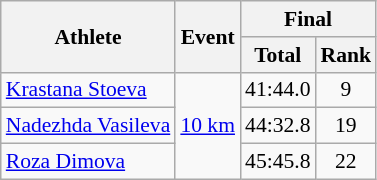<table class="wikitable" style="font-size:90%">
<tr>
<th rowspan="2">Athlete</th>
<th rowspan="2">Event</th>
<th colspan="2">Final</th>
</tr>
<tr>
<th>Total</th>
<th>Rank</th>
</tr>
<tr>
<td><a href='#'>Krastana Stoeva</a></td>
<td align="center" rowspan="3"><a href='#'>10 km</a></td>
<td align="center">41:44.0</td>
<td align="center">9</td>
</tr>
<tr>
<td><a href='#'>Nadezhda Vasileva</a></td>
<td align="center">44:32.8</td>
<td align="center">19</td>
</tr>
<tr>
<td><a href='#'>Roza Dimova</a></td>
<td align="center">45:45.8</td>
<td align="center">22</td>
</tr>
</table>
